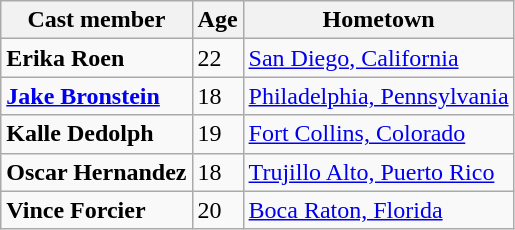<table class="wikitable">
<tr>
<th>Cast member</th>
<th>Age</th>
<th>Hometown</th>
</tr>
<tr>
<td><strong>Erika Roen</strong></td>
<td>22</td>
<td><a href='#'>San Diego, California</a></td>
</tr>
<tr>
<td><strong><a href='#'>Jake Bronstein</a></strong></td>
<td>18</td>
<td><a href='#'>Philadelphia, Pennsylvania</a></td>
</tr>
<tr>
<td><strong>Kalle Dedolph</strong></td>
<td>19</td>
<td><a href='#'>Fort Collins, Colorado</a></td>
</tr>
<tr>
<td><strong>Oscar Hernandez</strong></td>
<td>18</td>
<td><a href='#'>Trujillo Alto, Puerto Rico</a></td>
</tr>
<tr>
<td><strong>Vince Forcier</strong></td>
<td>20</td>
<td><a href='#'>Boca Raton, Florida</a></td>
</tr>
</table>
